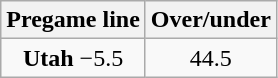<table class="wikitable">
<tr align="center">
<th style=>Pregame line</th>
<th style=>Over/under</th>
</tr>
<tr align="center">
<td><strong>Utah</strong> −5.5</td>
<td>44.5</td>
</tr>
</table>
